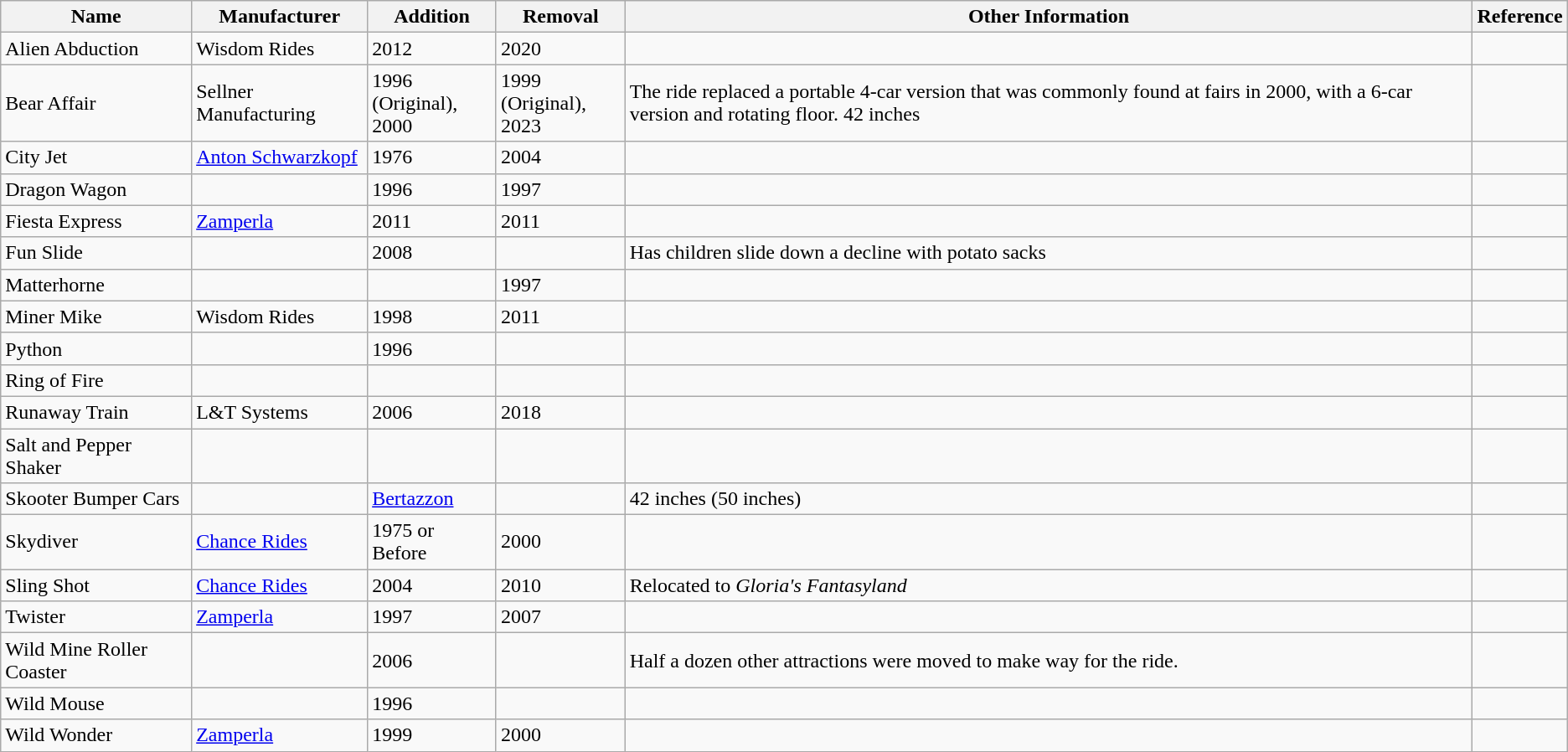<table class="wikitable sortable">
<tr>
<th>Name</th>
<th>Manufacturer</th>
<th>Addition</th>
<th>Removal</th>
<th>Other Information</th>
<th>Reference</th>
</tr>
<tr>
<td>Alien Abduction</td>
<td>Wisdom Rides</td>
<td>2012</td>
<td>2020</td>
<td></td>
<td></td>
</tr>
<tr>
<td>Bear Affair</td>
<td>Sellner Manufacturing</td>
<td>1996 (Original),<br>2000</td>
<td>1999 (Original),<br>2023</td>
<td>The ride replaced a portable 4-car version that was commonly found at fairs in 2000, with a 6-car version and rotating floor. 42 inches</td>
<td></td>
</tr>
<tr>
<td>City Jet</td>
<td><a href='#'>Anton Schwarzkopf</a></td>
<td>1976</td>
<td>2004</td>
<td></td>
<td></td>
</tr>
<tr>
<td>Dragon Wagon</td>
<td></td>
<td>1996</td>
<td>1997</td>
<td></td>
<td></td>
</tr>
<tr>
<td>Fiesta Express</td>
<td><a href='#'>Zamperla</a></td>
<td>2011</td>
<td>2011</td>
<td></td>
<td></td>
</tr>
<tr>
<td>Fun Slide</td>
<td></td>
<td>2008</td>
<td></td>
<td>Has children slide down a decline with potato sacks</td>
<td></td>
</tr>
<tr>
<td>Matterhorne</td>
<td></td>
<td></td>
<td>1997</td>
<td></td>
<td></td>
</tr>
<tr>
<td>Miner Mike</td>
<td>Wisdom Rides</td>
<td>1998</td>
<td>2011</td>
<td></td>
<td></td>
</tr>
<tr>
<td>Python</td>
<td></td>
<td>1996</td>
<td></td>
<td></td>
<td></td>
</tr>
<tr>
<td>Ring of Fire</td>
<td></td>
<td></td>
<td></td>
<td></td>
<td></td>
</tr>
<tr>
<td>Runaway Train</td>
<td>L&T Systems</td>
<td>2006</td>
<td>2018</td>
<td></td>
<td></td>
</tr>
<tr>
<td>Salt and Pepper Shaker</td>
<td></td>
<td></td>
<td></td>
<td></td>
<td></td>
</tr>
<tr>
<td>Skooter Bumper Cars</td>
<td></td>
<td><a href='#'>Bertazzon</a></td>
<td></td>
<td>42 inches (50 inches)</td>
<td></td>
</tr>
<tr>
<td>Skydiver</td>
<td><a href='#'>Chance Rides</a></td>
<td>1975 or Before</td>
<td>2000</td>
<td></td>
<td></td>
</tr>
<tr>
<td>Sling Shot</td>
<td><a href='#'>Chance Rides</a></td>
<td>2004</td>
<td>2010</td>
<td>Relocated to <em>Gloria's Fantasyland</em></td>
<td></td>
</tr>
<tr>
<td>Twister</td>
<td><a href='#'>Zamperla</a></td>
<td>1997</td>
<td>2007</td>
<td></td>
<td></td>
</tr>
<tr>
<td>Wild Mine Roller Coaster</td>
<td></td>
<td>2006</td>
<td></td>
<td>Half a dozen other attractions were moved to make way for the ride.</td>
<td></td>
</tr>
<tr>
<td>Wild Mouse</td>
<td></td>
<td>1996</td>
<td></td>
<td></td>
<td></td>
</tr>
<tr>
<td>Wild Wonder</td>
<td><a href='#'>Zamperla</a></td>
<td>1999</td>
<td>2000</td>
<td></td>
<td></td>
</tr>
</table>
